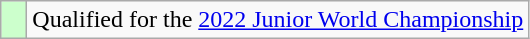<table class="wikitable">
<tr>
<td style="width: 10px; background:#CCFFCC;"></td>
<td>Qualified for the <a href='#'>2022 Junior World Championship</a></td>
</tr>
</table>
